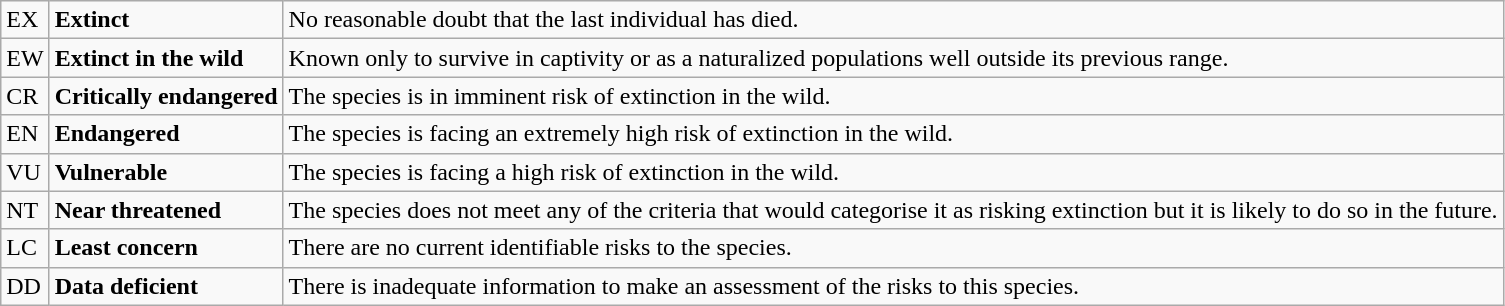<table class="wikitable" style="text-align:left">
<tr>
<td>EX</td>
<td><strong>Extinct</strong></td>
<td>No reasonable doubt that the last individual has died.</td>
</tr>
<tr>
<td>EW</td>
<td><strong>Extinct in the wild</strong></td>
<td>Known only to survive in captivity or as a naturalized populations well outside its previous range.</td>
</tr>
<tr>
<td>CR</td>
<td><strong>Critically endangered</strong></td>
<td>The species is in imminent risk of extinction in the wild.</td>
</tr>
<tr>
<td>EN</td>
<td><strong>Endangered</strong></td>
<td>The species is facing an extremely high risk of extinction in the wild.</td>
</tr>
<tr>
<td>VU</td>
<td><strong>Vulnerable</strong></td>
<td>The species is facing a high risk of extinction in the wild.</td>
</tr>
<tr>
<td>NT</td>
<td><strong>Near threatened</strong></td>
<td>The species does not meet any of the criteria that would categorise it as risking extinction but it is likely to do so in the future.</td>
</tr>
<tr>
<td>LC</td>
<td><strong>Least concern</strong></td>
<td>There are no current identifiable risks to the species.</td>
</tr>
<tr>
<td>DD</td>
<td><strong>Data deficient</strong></td>
<td>There is inadequate information to make an assessment of the risks to this species.</td>
</tr>
</table>
